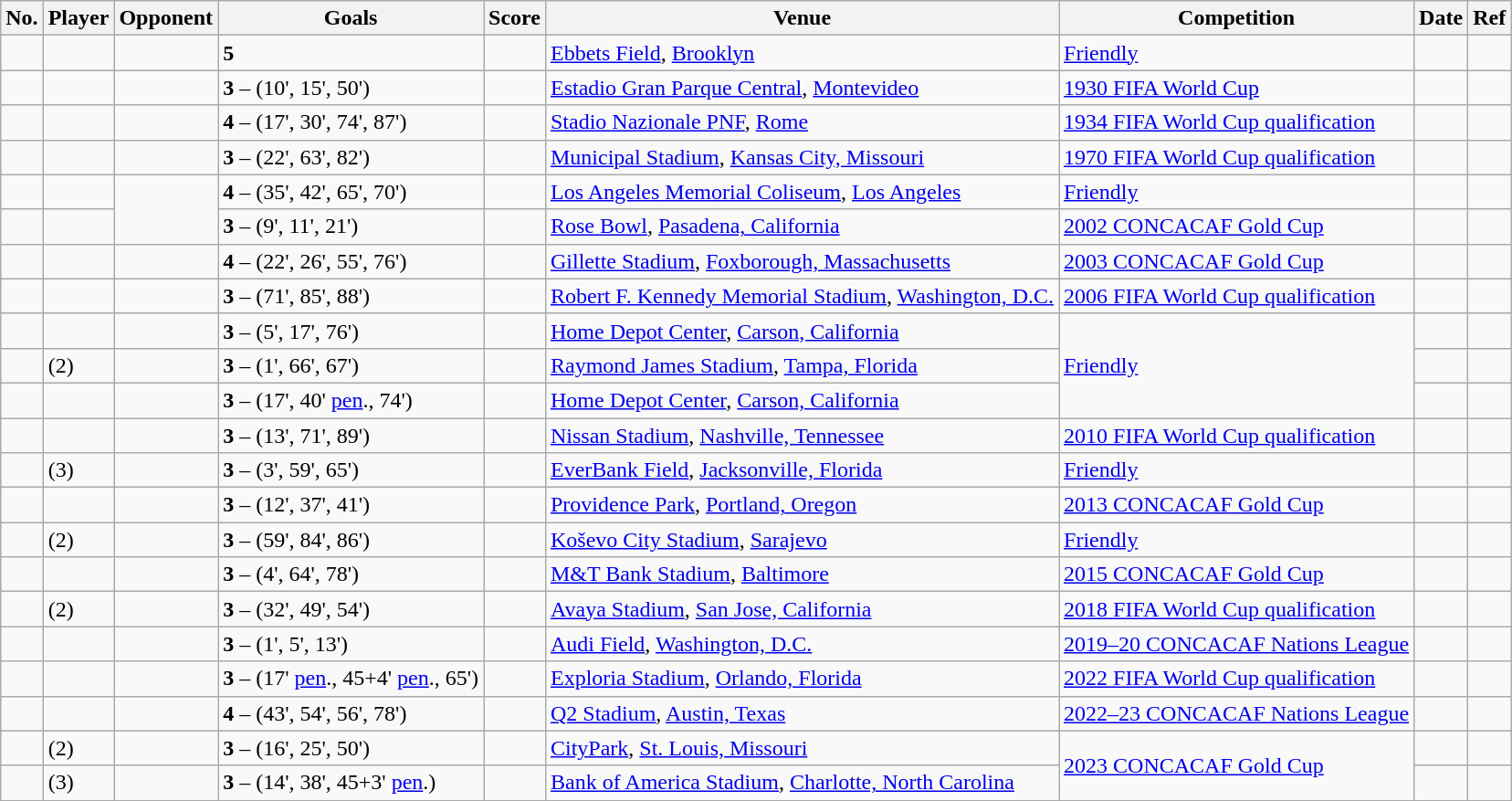<table class="wikitable sortable">
<tr>
<th>No.</th>
<th>Player</th>
<th>Opponent</th>
<th>Goals</th>
<th>Score</th>
<th>Venue</th>
<th>Competition</th>
<th>Date</th>
<th class="unsortable">Ref</th>
</tr>
<tr>
<td></td>
<td></td>
<td></td>
<td><strong>5</strong></td>
<td></td>
<td><a href='#'>Ebbets Field</a>, <a href='#'>Brooklyn</a></td>
<td><a href='#'>Friendly</a></td>
<td></td>
<td></td>
</tr>
<tr>
<td></td>
<td></td>
<td></td>
<td><strong>3</strong> – (10', 15', 50')</td>
<td></td>
<td><a href='#'>Estadio Gran Parque Central</a>, <a href='#'>Montevideo</a></td>
<td><a href='#'>1930 FIFA World Cup</a></td>
<td></td>
<td></td>
</tr>
<tr>
<td></td>
<td></td>
<td></td>
<td><strong>4</strong> – (17', 30', 74', 87')</td>
<td></td>
<td><a href='#'>Stadio Nazionale PNF</a>, <a href='#'>Rome</a></td>
<td><a href='#'>1934 FIFA World Cup qualification</a></td>
<td></td>
<td></td>
</tr>
<tr>
<td></td>
<td></td>
<td></td>
<td 60><strong>3</strong> – (22', 63', 82')</td>
<td></td>
<td><a href='#'>Municipal Stadium</a>, <a href='#'>Kansas City, Missouri</a></td>
<td><a href='#'>1970 FIFA World Cup qualification</a></td>
<td></td>
<td></td>
</tr>
<tr>
<td></td>
<td></td>
<td rowspan="2"></td>
<td><strong>4</strong> – (35', 42', 65', 70')</td>
<td></td>
<td><a href='#'>Los Angeles Memorial Coliseum</a>, <a href='#'>Los Angeles</a></td>
<td><a href='#'>Friendly</a></td>
<td></td>
<td></td>
</tr>
<tr>
<td></td>
<td></td>
<td><strong>3</strong> – (9', 11', 21')</td>
<td></td>
<td><a href='#'>Rose Bowl</a>, <a href='#'>Pasadena, California</a></td>
<td><a href='#'>2002 CONCACAF Gold Cup</a></td>
<td></td>
<td></td>
</tr>
<tr>
<td></td>
<td></td>
<td></td>
<td><strong>4</strong> – (22', 26', 55', 76')</td>
<td></td>
<td><a href='#'>Gillette Stadium</a>, <a href='#'>Foxborough, Massachusetts</a></td>
<td><a href='#'>2003 CONCACAF Gold Cup</a></td>
<td></td>
<td></td>
</tr>
<tr>
<td></td>
<td></td>
<td></td>
<td><strong>3</strong> – (71', 85', 88')</td>
<td></td>
<td><a href='#'>Robert F. Kennedy Memorial Stadium</a>, <a href='#'>Washington, D.C.</a></td>
<td><a href='#'>2006 FIFA World Cup qualification</a></td>
<td></td>
<td></td>
</tr>
<tr>
<td></td>
<td></td>
<td></td>
<td><strong>3</strong> – (5', 17', 76')</td>
<td></td>
<td><a href='#'>Home Depot Center</a>, <a href='#'>Carson, California</a></td>
<td rowspan="3"><a href='#'>Friendly</a></td>
<td></td>
<td></td>
</tr>
<tr>
<td></td>
<td> (2)</td>
<td></td>
<td><strong>3</strong> – (1', 66', 67')</td>
<td></td>
<td><a href='#'>Raymond James Stadium</a>, <a href='#'>Tampa, Florida</a></td>
<td></td>
<td></td>
</tr>
<tr>
<td></td>
<td></td>
<td></td>
<td><strong>3</strong> – (17', 40' <a href='#'>pen</a>., 74')</td>
<td></td>
<td><a href='#'>Home Depot Center</a>, <a href='#'>Carson, California</a></td>
<td></td>
<td></td>
</tr>
<tr>
<td></td>
<td></td>
<td></td>
<td><strong>3</strong> – (13', 71', 89')</td>
<td></td>
<td><a href='#'>Nissan Stadium</a>, <a href='#'>Nashville, Tennessee</a></td>
<td><a href='#'>2010 FIFA World Cup qualification</a></td>
<td></td>
<td></td>
</tr>
<tr>
<td></td>
<td> (3)</td>
<td></td>
<td><strong>3</strong> – (3', 59', 65')</td>
<td></td>
<td><a href='#'>EverBank Field</a>, <a href='#'>Jacksonville, Florida</a></td>
<td><a href='#'>Friendly</a></td>
<td></td>
<td></td>
</tr>
<tr>
<td></td>
<td></td>
<td></td>
<td><strong>3</strong> – (12', 37', 41')</td>
<td></td>
<td><a href='#'>Providence Park</a>, <a href='#'>Portland, Oregon</a></td>
<td><a href='#'>2013 CONCACAF Gold Cup</a></td>
<td></td>
<td></td>
</tr>
<tr>
<td></td>
<td> (2)</td>
<td></td>
<td><strong>3</strong> – (59', 84', 86')</td>
<td></td>
<td><a href='#'>Koševo City Stadium</a>, <a href='#'>Sarajevo</a></td>
<td><a href='#'>Friendly</a></td>
<td></td>
<td></td>
</tr>
<tr>
<td></td>
<td></td>
<td></td>
<td><strong>3</strong> – (4', 64', 78')</td>
<td></td>
<td><a href='#'>M&T Bank Stadium</a>, <a href='#'>Baltimore</a></td>
<td><a href='#'>2015 CONCACAF Gold Cup</a></td>
<td></td>
<td></td>
</tr>
<tr>
<td></td>
<td> (2)</td>
<td></td>
<td><strong>3</strong> – (32', 49', 54')</td>
<td></td>
<td><a href='#'>Avaya Stadium</a>, <a href='#'>San Jose, California</a></td>
<td><a href='#'>2018 FIFA World Cup qualification</a></td>
<td></td>
<td></td>
</tr>
<tr>
<td></td>
<td></td>
<td></td>
<td><strong>3</strong> – (1', 5', 13')</td>
<td></td>
<td><a href='#'>Audi Field</a>, <a href='#'>Washington, D.C.</a></td>
<td><a href='#'>2019–20 CONCACAF Nations League</a></td>
<td></td>
<td></td>
</tr>
<tr>
<td></td>
<td></td>
<td></td>
<td><strong>3</strong> – (17' <a href='#'>pen</a>., 45+4' <a href='#'>pen</a>., 65')</td>
<td></td>
<td><a href='#'>Exploria Stadium</a>, <a href='#'>Orlando, Florida</a></td>
<td><a href='#'>2022 FIFA World Cup qualification</a></td>
<td></td>
<td></td>
</tr>
<tr>
<td></td>
<td></td>
<td></td>
<td><strong>4</strong> – (43', 54', 56', 78')</td>
<td></td>
<td><a href='#'>Q2 Stadium</a>, <a href='#'>Austin, Texas</a></td>
<td><a href='#'>2022–23 CONCACAF Nations League</a></td>
<td></td>
<td></td>
</tr>
<tr>
<td></td>
<td> (2)</td>
<td></td>
<td><strong>3</strong> – (16', 25', 50')</td>
<td></td>
<td><a href='#'>CityPark</a>, <a href='#'>St. Louis, Missouri</a></td>
<td rowspan=2><a href='#'>2023 CONCACAF Gold Cup</a></td>
<td></td>
<td></td>
</tr>
<tr>
<td></td>
<td> (3)</td>
<td></td>
<td><strong>3</strong> – (14', 38', 45+3' <a href='#'>pen</a>.)</td>
<td></td>
<td><a href='#'>Bank of America Stadium</a>, <a href='#'>Charlotte, North Carolina</a></td>
<td></td>
<td></td>
</tr>
<tr>
</tr>
</table>
